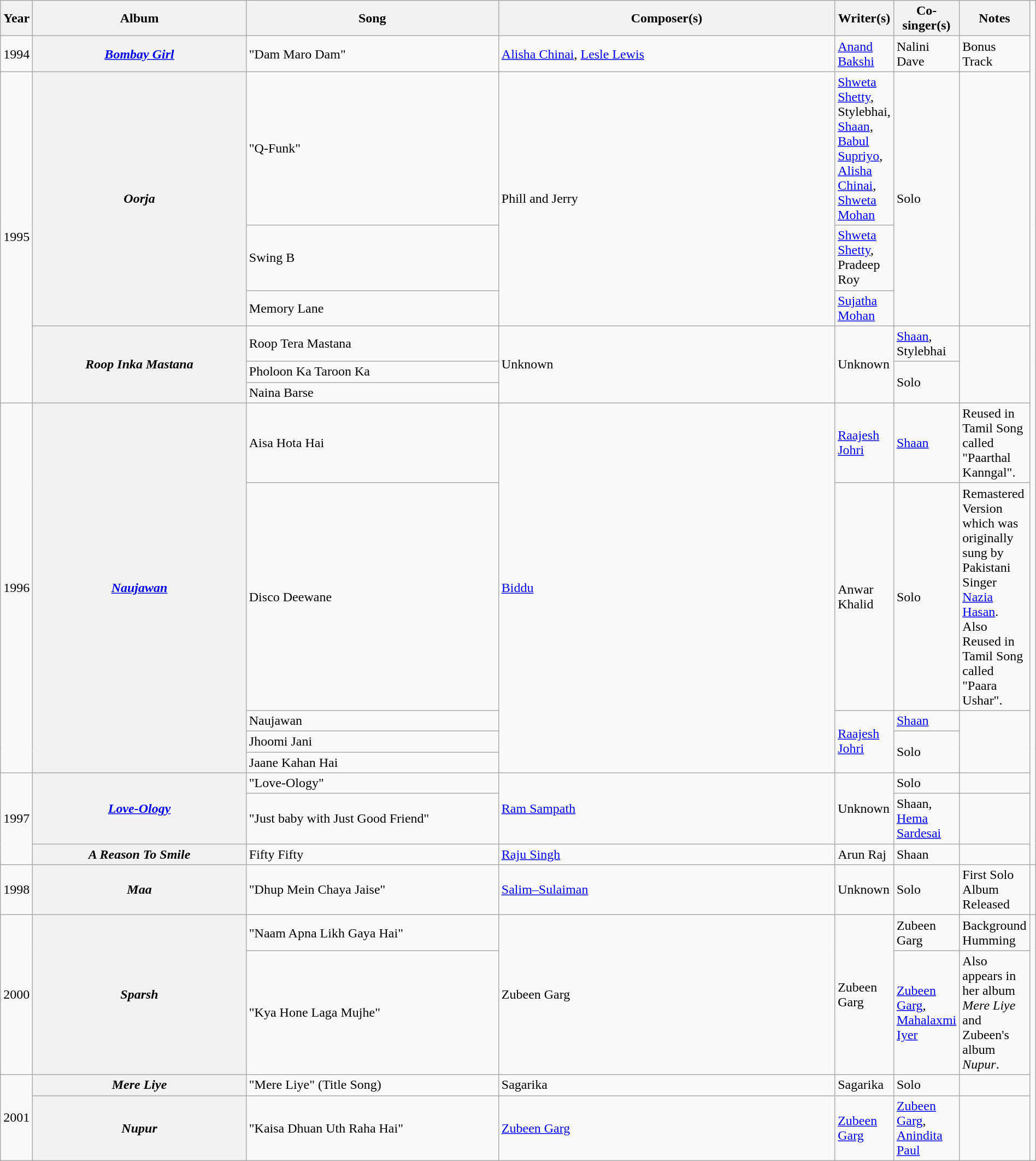<table class="wikitable plainrowheaders" style="width:100%;">
<tr>
<th>Year</th>
<th scope="col" style="width:25%;">Album</th>
<th scope="col" style="width:30%;">Song</th>
<th scope="col" style="width:40%;">Composer(s)</th>
<th scope="col" style="width:25%;">Writer(s)</th>
<th scope="col" style="width:20%;">Co-singer(s)</th>
<th scope="col" style="width:20%;">Notes</th>
</tr>
<tr>
<td>1994</td>
<th><em><a href='#'>Bombay Girl</a></em></th>
<td>"Dam Maro Dam"</td>
<td><a href='#'>Alisha Chinai</a>, <a href='#'>Lesle Lewis</a></td>
<td><a href='#'>Anand Bakshi</a></td>
<td>Nalini Dave</td>
<td>Bonus Track</td>
</tr>
<tr>
<td rowspan="6">1995</td>
<th rowspan="3"><em>Oorja</em></th>
<td>"Q-Funk"</td>
<td rowspan="3">Phill and Jerry</td>
<td><a href='#'>Shweta Shetty</a>, Stylebhai, <a href='#'>Shaan</a>, <a href='#'>Babul Supriyo</a>, <a href='#'>Alisha Chinai</a>, <a href='#'>Shweta Mohan</a></td>
<td rowspan="3">Solo</td>
<td rowspan="3"></td>
</tr>
<tr>
<td>Swing B</td>
<td><a href='#'>Shweta Shetty</a>, Pradeep Roy</td>
</tr>
<tr>
<td>Memory Lane</td>
<td><a href='#'>Sujatha Mohan</a></td>
</tr>
<tr>
<th rowspan="3"><em>Roop Inka Mastana</em></th>
<td>Roop Tera Mastana</td>
<td rowspan="3">Unknown</td>
<td rowspan="3">Unknown</td>
<td><a href='#'>Shaan</a>, Stylebhai</td>
<td rowspan="3"></td>
</tr>
<tr>
<td>Pholoon Ka Taroon Ka</td>
<td rowspan="2">Solo</td>
</tr>
<tr>
<td>Naina Barse</td>
</tr>
<tr>
<td rowspan="5">1996</td>
<th rowspan="5"><em><a href='#'>Naujawan</a></em></th>
<td>Aisa Hota Hai</td>
<td rowspan="5"><a href='#'>Biddu</a></td>
<td><a href='#'>Raajesh Johri</a></td>
<td><a href='#'>Shaan</a></td>
<td>Reused in Tamil Song called "Paarthal Kanngal".</td>
</tr>
<tr>
<td>Disco Deewane</td>
<td>Anwar Khalid</td>
<td>Solo</td>
<td>Remastered Version which was originally sung by Pakistani Singer <a href='#'>Nazia Hasan</a>.<br>Also Reused in Tamil Song called "Paara Ushar".</td>
</tr>
<tr>
<td>Naujawan</td>
<td rowspan="3"><a href='#'>Raajesh Johri</a></td>
<td><a href='#'>Shaan</a></td>
<td rowspan="3"></td>
</tr>
<tr>
<td>Jhoomi Jani</td>
<td rowspan="2">Solo</td>
</tr>
<tr>
<td>Jaane Kahan Hai</td>
</tr>
<tr>
<td rowspan="3">1997</td>
<th rowspan="2"><em><a href='#'>Love-Ology</a></em></th>
<td>"Love-Ology"</td>
<td rowspan="2"><a href='#'>Ram Sampath</a></td>
<td rowspan="2">Unknown</td>
<td>Solo</td>
<td></td>
</tr>
<tr>
<td>"Just baby with Just Good Friend"</td>
<td>Shaan, <a href='#'>Hema Sardesai</a></td>
<td></td>
</tr>
<tr>
<th><em>A Reason To Smile</em></th>
<td>Fifty Fifty</td>
<td><a href='#'>Raju Singh</a></td>
<td>Arun Raj</td>
<td>Shaan</td>
<td></td>
</tr>
<tr>
<td>1998</td>
<th><em>Maa</em></th>
<td>"Dhup Mein Chaya Jaise"</td>
<td><a href='#'>Salim–Sulaiman</a></td>
<td>Unknown</td>
<td>Solo</td>
<td>First Solo Album Released</td>
<td></td>
</tr>
<tr>
<td rowspan="2">2000</td>
<th rowspan="2"><em>Sparsh</em></th>
<td>"Naam Apna Likh Gaya Hai"</td>
<td rowspan="2">Zubeen Garg</td>
<td rowspan="2">Zubeen Garg</td>
<td>Zubeen Garg</td>
<td>Background Humming</td>
</tr>
<tr>
<td>"Kya Hone Laga Mujhe"</td>
<td><a href='#'>Zubeen Garg</a>, <a href='#'>Mahalaxmi Iyer</a></td>
<td>Also appears in her album <em>Mere Liye</em> and Zubeen's album <em>Nupur</em>.</td>
</tr>
<tr>
<td rowspan="2">2001</td>
<th><em>Mere Liye</em></th>
<td>"Mere Liye" (Title Song)</td>
<td>Sagarika</td>
<td>Sagarika</td>
<td>Solo</td>
<td></td>
</tr>
<tr>
<th><em>Nupur</em></th>
<td>"Kaisa Dhuan Uth Raha Hai"</td>
<td><a href='#'>Zubeen Garg</a></td>
<td><a href='#'>Zubeen Garg</a></td>
<td><a href='#'>Zubeen Garg</a>, <a href='#'>Anindita Paul</a></td>
<td></td>
</tr>
</table>
